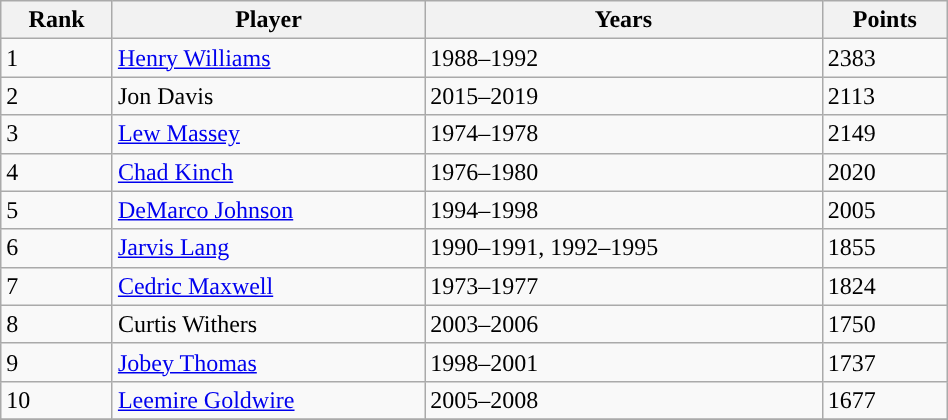<table class="wikitable sortable" style="width: 50%">
<tr>
<th>Rank</th>
<th>Player</th>
<th>Years</th>
<th>Points</th>
</tr>
<tr>
<td>1</td>
<td><a href='#'>Henry Williams</a></td>
<td>1988–1992</td>
<td>2383</td>
</tr>
<tr>
<td>2</td>
<td>Jon Davis</td>
<td>2015–2019</td>
<td>2113</td>
</tr>
<tr>
<td>3</td>
<td><a href='#'>Lew Massey</a></td>
<td>1974–1978</td>
<td>2149</td>
</tr>
<tr>
<td>4</td>
<td><a href='#'>Chad Kinch</a></td>
<td>1976–1980</td>
<td>2020</td>
</tr>
<tr>
<td>5</td>
<td><a href='#'>DeMarco Johnson</a></td>
<td>1994–1998</td>
<td>2005</td>
</tr>
<tr>
<td>6</td>
<td><a href='#'>Jarvis Lang</a></td>
<td>1990–1991, 1992–1995</td>
<td>1855</td>
</tr>
<tr>
<td>7</td>
<td><a href='#'>Cedric Maxwell</a></td>
<td>1973–1977</td>
<td>1824</td>
</tr>
<tr>
<td>8</td>
<td>Curtis Withers</td>
<td>2003–2006</td>
<td>1750</td>
</tr>
<tr>
<td>9</td>
<td><a href='#'>Jobey Thomas</a></td>
<td>1998–2001</td>
<td>1737</td>
</tr>
<tr>
<td>10</td>
<td><a href='#'>Leemire Goldwire</a></td>
<td>2005–2008</td>
<td>1677</td>
</tr>
<tr>
</tr>
</table>
